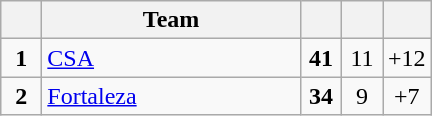<table class="wikitable" style="text-align: center;">
<tr>
<th width=20></th>
<th width=165>Team</th>
<th width=20></th>
<th width=20></th>
<th width=20></th>
</tr>
<tr>
<td><strong>1</strong></td>
<td align=left> <a href='#'>CSA</a></td>
<td><strong>41</strong></td>
<td>11</td>
<td>+12</td>
</tr>
<tr>
<td><strong>2</strong></td>
<td align=left> <a href='#'>Fortaleza</a></td>
<td><strong>34</strong></td>
<td>9</td>
<td>+7</td>
</tr>
</table>
